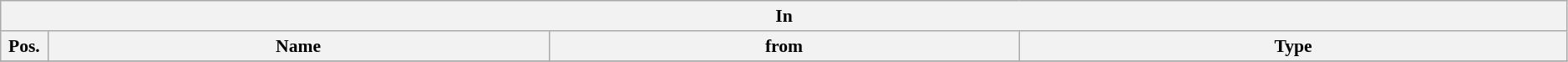<table class="wikitable" style="font-size:90%;width:99%;">
<tr>
<th colspan="4">In</th>
</tr>
<tr>
<th width=3%>Pos.</th>
<th width=32%>Name</th>
<th width=30%>from</th>
<th width=35%>Type</th>
</tr>
<tr>
</tr>
</table>
